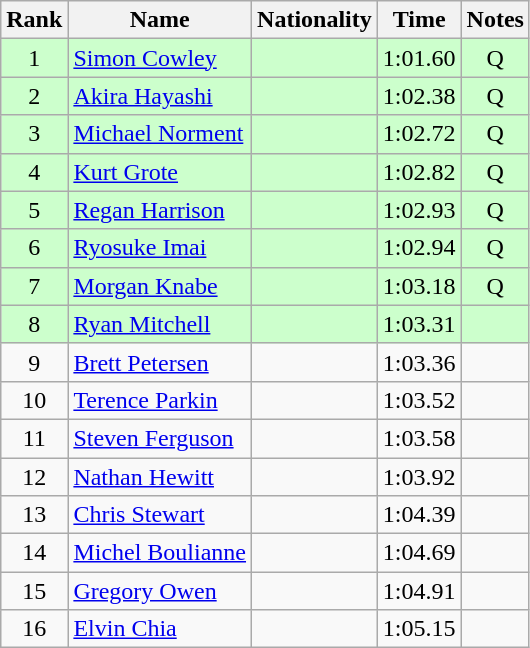<table class="wikitable sortable" style="text-align:center">
<tr>
<th>Rank</th>
<th>Name</th>
<th>Nationality</th>
<th>Time</th>
<th>Notes</th>
</tr>
<tr bgcolor=ccffcc>
<td>1</td>
<td align=left><a href='#'>Simon Cowley</a></td>
<td align=left></td>
<td>1:01.60</td>
<td>Q</td>
</tr>
<tr bgcolor=ccffcc>
<td>2</td>
<td align=left><a href='#'>Akira Hayashi</a></td>
<td align=left></td>
<td>1:02.38</td>
<td>Q</td>
</tr>
<tr bgcolor=ccffcc>
<td>3</td>
<td align=left><a href='#'>Michael Norment</a></td>
<td align=left></td>
<td>1:02.72</td>
<td>Q</td>
</tr>
<tr bgcolor=ccffcc>
<td>4</td>
<td align=left><a href='#'>Kurt Grote</a></td>
<td align=left></td>
<td>1:02.82</td>
<td>Q</td>
</tr>
<tr bgcolor=ccffcc>
<td>5</td>
<td align=left><a href='#'>Regan Harrison</a></td>
<td align=left></td>
<td>1:02.93</td>
<td>Q</td>
</tr>
<tr bgcolor=ccffcc>
<td>6</td>
<td align=left><a href='#'>Ryosuke Imai</a></td>
<td align=left></td>
<td>1:02.94</td>
<td>Q</td>
</tr>
<tr bgcolor=ccffcc>
<td>7</td>
<td align=left><a href='#'>Morgan Knabe</a></td>
<td align=left></td>
<td>1:03.18</td>
<td>Q</td>
</tr>
<tr bgcolor=ccffcc>
<td>8</td>
<td align=left><a href='#'>Ryan Mitchell</a></td>
<td align=left></td>
<td>1:03.31</td>
<td></td>
</tr>
<tr>
<td>9</td>
<td align=left><a href='#'>Brett Petersen</a></td>
<td align=left></td>
<td>1:03.36</td>
<td></td>
</tr>
<tr>
<td>10</td>
<td align=left><a href='#'>Terence Parkin</a></td>
<td align=left></td>
<td>1:03.52</td>
<td></td>
</tr>
<tr>
<td>11</td>
<td align=left><a href='#'>Steven Ferguson</a></td>
<td align=left></td>
<td>1:03.58</td>
<td></td>
</tr>
<tr>
<td>12</td>
<td align=left><a href='#'>Nathan Hewitt</a></td>
<td align=left></td>
<td>1:03.92</td>
<td></td>
</tr>
<tr>
<td>13</td>
<td align=left><a href='#'>Chris Stewart</a></td>
<td align=left></td>
<td>1:04.39</td>
<td></td>
</tr>
<tr>
<td>14</td>
<td align=left><a href='#'>Michel Boulianne</a></td>
<td align=left></td>
<td>1:04.69</td>
<td></td>
</tr>
<tr>
<td>15</td>
<td align=left><a href='#'>Gregory Owen</a></td>
<td align=left></td>
<td>1:04.91</td>
<td></td>
</tr>
<tr>
<td>16</td>
<td align=left><a href='#'>Elvin Chia</a></td>
<td align=left></td>
<td>1:05.15</td>
<td></td>
</tr>
</table>
